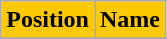<table class=wikitable>
<tr>
<th style="color:#000000; background:#FFC900;">Position</th>
<th style="color:#000000; background:#FFC900;">Name</th>
</tr>
<tr>
</tr>
</table>
